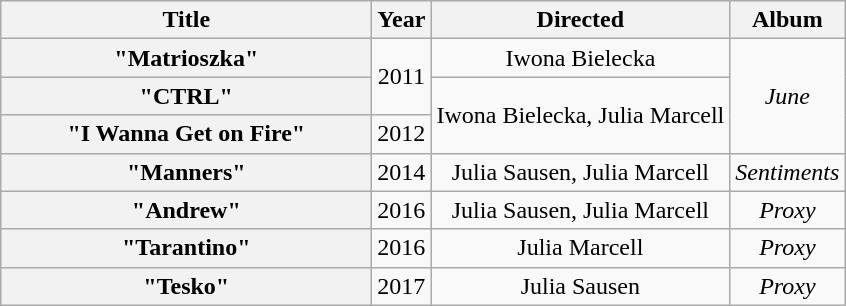<table class="wikitable plainrowheaders" style="text-align:center;">
<tr>
<th scope="col" style="width:15em;">Title</th>
<th scope="col">Year</th>
<th scope="col">Directed</th>
<th scope="col">Album</th>
</tr>
<tr>
<th scope="row">"Matrioszka"</th>
<td rowspan=2>2011</td>
<td>Iwona Bielecka</td>
<td rowspan=3><em>June</em></td>
</tr>
<tr>
<th scope="row">"CTRL"</th>
<td rowspan=2>Iwona Bielecka, Julia Marcell</td>
</tr>
<tr>
<th scope="row">"I Wanna Get on Fire"</th>
<td>2012</td>
</tr>
<tr>
<th scope="row">"Manners"</th>
<td>2014</td>
<td>Julia Sausen, Julia Marcell</td>
<td><em>Sentiments</em></td>
</tr>
<tr>
<th scope="row">"Andrew"</th>
<td>2016</td>
<td>Julia Sausen, Julia Marcell</td>
<td><em>Proxy</em></td>
</tr>
<tr>
<th scope="row">"Tarantino"</th>
<td>2016</td>
<td>Julia Marcell</td>
<td><em>Proxy</em></td>
</tr>
<tr>
<th scope="row">"Tesko"</th>
<td>2017</td>
<td>Julia Sausen</td>
<td><em>Proxy</em></td>
</tr>
</table>
